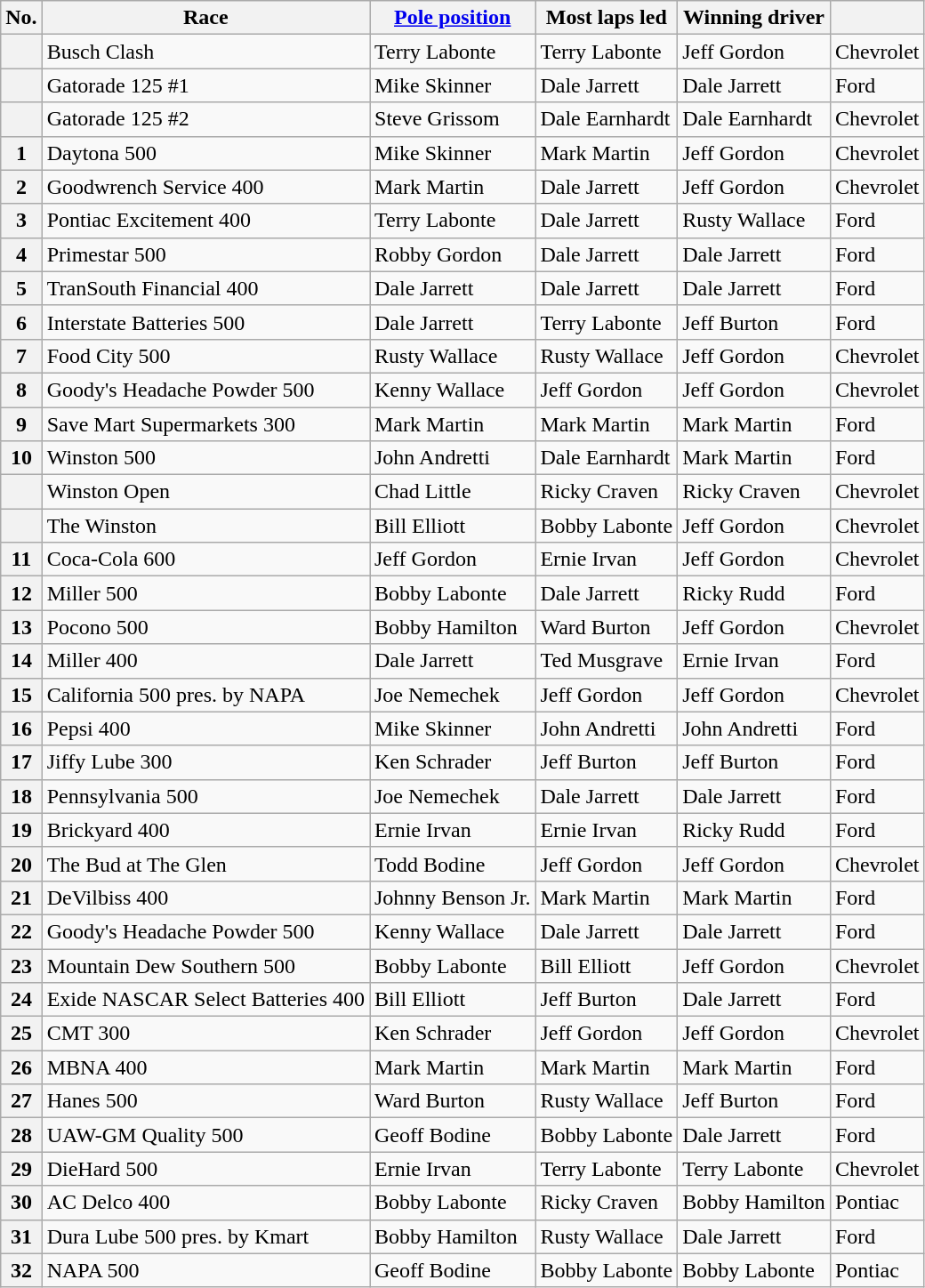<table class="wikitable">
<tr>
<th>No.</th>
<th>Race</th>
<th><a href='#'>Pole position</a></th>
<th>Most laps led</th>
<th>Winning driver</th>
<th></th>
</tr>
<tr>
<th></th>
<td>Busch Clash</td>
<td>Terry Labonte</td>
<td>Terry Labonte</td>
<td>Jeff Gordon</td>
<td>Chevrolet</td>
</tr>
<tr>
<th></th>
<td>Gatorade 125 #1</td>
<td>Mike Skinner</td>
<td>Dale Jarrett</td>
<td>Dale Jarrett</td>
<td>Ford</td>
</tr>
<tr>
<th></th>
<td>Gatorade 125 #2</td>
<td>Steve Grissom</td>
<td>Dale Earnhardt</td>
<td>Dale Earnhardt</td>
<td>Chevrolet</td>
</tr>
<tr>
<th>1</th>
<td>Daytona 500</td>
<td>Mike Skinner</td>
<td>Mark Martin</td>
<td>Jeff Gordon</td>
<td>Chevrolet</td>
</tr>
<tr>
<th>2</th>
<td>Goodwrench Service 400</td>
<td>Mark Martin</td>
<td>Dale Jarrett</td>
<td>Jeff Gordon</td>
<td>Chevrolet</td>
</tr>
<tr>
<th>3</th>
<td>Pontiac Excitement 400</td>
<td>Terry Labonte</td>
<td>Dale Jarrett</td>
<td>Rusty Wallace</td>
<td>Ford</td>
</tr>
<tr>
<th>4</th>
<td>Primestar 500</td>
<td>Robby Gordon</td>
<td>Dale Jarrett</td>
<td>Dale Jarrett</td>
<td>Ford</td>
</tr>
<tr>
<th>5</th>
<td>TranSouth Financial 400</td>
<td>Dale Jarrett</td>
<td>Dale Jarrett</td>
<td>Dale Jarrett</td>
<td>Ford</td>
</tr>
<tr>
<th>6</th>
<td>Interstate Batteries 500</td>
<td>Dale Jarrett</td>
<td>Terry Labonte</td>
<td>Jeff Burton</td>
<td>Ford</td>
</tr>
<tr>
<th>7</th>
<td>Food City 500</td>
<td>Rusty Wallace</td>
<td>Rusty Wallace</td>
<td>Jeff Gordon</td>
<td>Chevrolet</td>
</tr>
<tr>
<th>8</th>
<td>Goody's Headache Powder 500</td>
<td>Kenny Wallace</td>
<td>Jeff Gordon</td>
<td>Jeff Gordon</td>
<td>Chevrolet</td>
</tr>
<tr>
<th>9</th>
<td>Save Mart Supermarkets 300</td>
<td>Mark Martin</td>
<td>Mark Martin</td>
<td>Mark Martin</td>
<td>Ford</td>
</tr>
<tr>
<th>10</th>
<td>Winston 500</td>
<td>John Andretti</td>
<td>Dale Earnhardt</td>
<td>Mark Martin</td>
<td>Ford</td>
</tr>
<tr>
<th></th>
<td>Winston Open</td>
<td>Chad Little</td>
<td>Ricky Craven</td>
<td>Ricky Craven</td>
<td>Chevrolet</td>
</tr>
<tr>
<th></th>
<td>The Winston</td>
<td>Bill Elliott</td>
<td>Bobby Labonte</td>
<td>Jeff Gordon</td>
<td>Chevrolet</td>
</tr>
<tr>
<th>11</th>
<td>Coca-Cola 600</td>
<td>Jeff Gordon</td>
<td>Ernie Irvan</td>
<td>Jeff Gordon</td>
<td>Chevrolet</td>
</tr>
<tr>
<th>12</th>
<td>Miller 500</td>
<td>Bobby Labonte</td>
<td>Dale Jarrett</td>
<td>Ricky Rudd</td>
<td>Ford</td>
</tr>
<tr>
<th>13</th>
<td>Pocono 500</td>
<td>Bobby Hamilton</td>
<td>Ward Burton</td>
<td>Jeff Gordon</td>
<td>Chevrolet</td>
</tr>
<tr>
<th>14</th>
<td>Miller 400</td>
<td>Dale Jarrett</td>
<td>Ted Musgrave</td>
<td>Ernie Irvan</td>
<td>Ford</td>
</tr>
<tr>
<th>15</th>
<td>California 500 pres. by NAPA</td>
<td>Joe Nemechek</td>
<td>Jeff Gordon</td>
<td>Jeff Gordon</td>
<td>Chevrolet</td>
</tr>
<tr>
<th>16</th>
<td>Pepsi 400</td>
<td>Mike Skinner</td>
<td>John Andretti</td>
<td>John Andretti</td>
<td>Ford</td>
</tr>
<tr>
<th>17</th>
<td>Jiffy Lube 300</td>
<td>Ken Schrader</td>
<td>Jeff Burton</td>
<td>Jeff Burton</td>
<td>Ford</td>
</tr>
<tr>
<th>18</th>
<td>Pennsylvania 500</td>
<td>Joe Nemechek</td>
<td>Dale Jarrett</td>
<td>Dale Jarrett</td>
<td>Ford</td>
</tr>
<tr>
<th>19</th>
<td>Brickyard 400</td>
<td>Ernie Irvan</td>
<td>Ernie Irvan</td>
<td>Ricky Rudd</td>
<td>Ford</td>
</tr>
<tr>
<th>20</th>
<td>The Bud at The Glen</td>
<td>Todd Bodine</td>
<td>Jeff Gordon</td>
<td>Jeff Gordon</td>
<td>Chevrolet</td>
</tr>
<tr>
<th>21</th>
<td>DeVilbiss 400</td>
<td>Johnny Benson Jr.</td>
<td>Mark Martin</td>
<td>Mark Martin</td>
<td>Ford</td>
</tr>
<tr>
<th>22</th>
<td>Goody's Headache Powder 500</td>
<td>Kenny Wallace</td>
<td>Dale Jarrett</td>
<td>Dale Jarrett</td>
<td>Ford</td>
</tr>
<tr>
<th>23</th>
<td>Mountain Dew Southern 500</td>
<td>Bobby Labonte</td>
<td>Bill Elliott</td>
<td>Jeff Gordon</td>
<td>Chevrolet</td>
</tr>
<tr>
<th>24</th>
<td>Exide NASCAR Select Batteries 400</td>
<td>Bill Elliott</td>
<td>Jeff Burton</td>
<td>Dale Jarrett</td>
<td>Ford</td>
</tr>
<tr>
<th>25</th>
<td>CMT 300</td>
<td>Ken Schrader</td>
<td>Jeff Gordon</td>
<td>Jeff Gordon</td>
<td>Chevrolet</td>
</tr>
<tr>
<th>26</th>
<td>MBNA 400</td>
<td>Mark Martin</td>
<td>Mark Martin</td>
<td>Mark Martin</td>
<td>Ford</td>
</tr>
<tr>
<th>27</th>
<td>Hanes 500</td>
<td>Ward Burton</td>
<td>Rusty Wallace</td>
<td>Jeff Burton</td>
<td>Ford</td>
</tr>
<tr>
<th>28</th>
<td>UAW-GM Quality 500</td>
<td>Geoff Bodine</td>
<td>Bobby Labonte</td>
<td>Dale Jarrett</td>
<td>Ford</td>
</tr>
<tr>
<th>29</th>
<td>DieHard 500</td>
<td>Ernie Irvan</td>
<td>Terry Labonte</td>
<td>Terry Labonte</td>
<td>Chevrolet</td>
</tr>
<tr>
<th>30</th>
<td>AC Delco 400</td>
<td>Bobby Labonte</td>
<td>Ricky Craven</td>
<td>Bobby Hamilton</td>
<td>Pontiac</td>
</tr>
<tr>
<th>31</th>
<td>Dura Lube 500 pres. by Kmart</td>
<td>Bobby Hamilton</td>
<td>Rusty Wallace</td>
<td>Dale Jarrett</td>
<td>Ford</td>
</tr>
<tr>
<th>32</th>
<td>NAPA 500</td>
<td>Geoff Bodine</td>
<td>Bobby Labonte</td>
<td>Bobby Labonte</td>
<td>Pontiac</td>
</tr>
</table>
